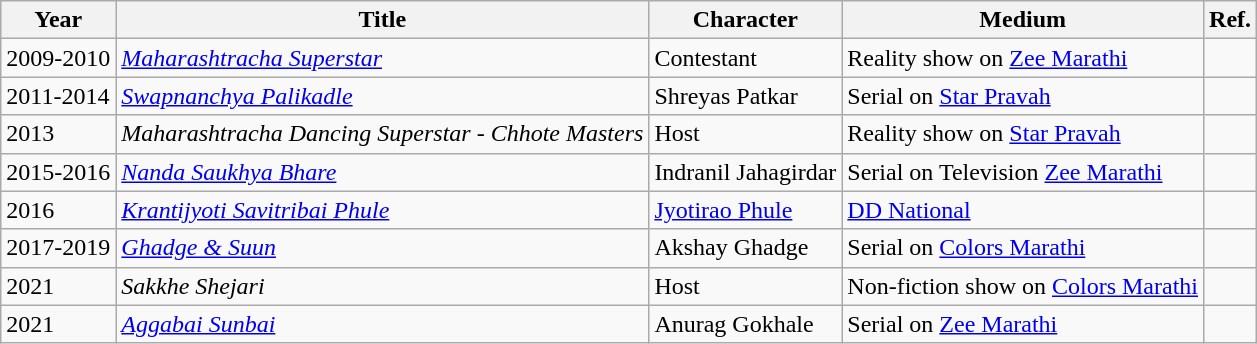<table class="wikitable">
<tr>
<th>Year</th>
<th>Title</th>
<th>Character</th>
<th>Medium</th>
<th>Ref.</th>
</tr>
<tr>
<td>2009-2010</td>
<td><em><a href='#'>Maharashtracha Superstar</a></em></td>
<td>Contestant</td>
<td>Reality show on <a href='#'>Zee Marathi</a></td>
<td></td>
</tr>
<tr>
<td>2011-2014</td>
<td><em><a href='#'>Swapnanchya Palikadle</a></em></td>
<td>Shreyas Patkar</td>
<td>Serial on <a href='#'>Star Pravah</a></td>
<td></td>
</tr>
<tr>
<td>2013</td>
<td><em>Maharashtracha Dancing Superstar - Chhote Masters</em></td>
<td>Host</td>
<td>Reality show on <a href='#'>Star Pravah</a></td>
<td></td>
</tr>
<tr>
<td>2015-2016</td>
<td><em><a href='#'>Nanda Saukhya Bhare</a></em></td>
<td>Indranil Jahagirdar</td>
<td>Serial on Television <a href='#'>Zee Marathi</a></td>
<td></td>
</tr>
<tr>
<td>2016</td>
<td><em><a href='#'>Krantijyoti Savitribai Phule</a></em></td>
<td><a href='#'>Jyotirao Phule</a></td>
<td><a href='#'>DD National</a></td>
<td></td>
</tr>
<tr>
<td>2017-2019</td>
<td><em><a href='#'>Ghadge & Suun</a></em></td>
<td>Akshay Ghadge</td>
<td>Serial on <a href='#'>Colors Marathi</a></td>
<td></td>
</tr>
<tr>
<td>2021</td>
<td><em>Sakkhe Shejari</em></td>
<td>Host</td>
<td>Non-fiction show on <a href='#'>Colors Marathi</a></td>
<td></td>
</tr>
<tr>
<td>2021</td>
<td><em><a href='#'>Aggabai Sunbai</a></em></td>
<td>Anurag Gokhale</td>
<td>Serial on <a href='#'>Zee Marathi</a></td>
<td></td>
</tr>
</table>
